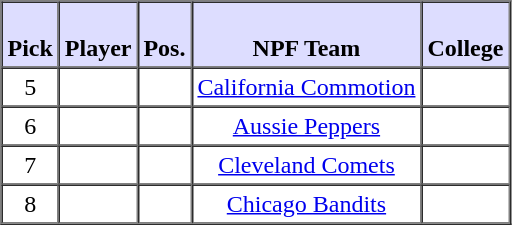<table border="1" cellpadding="3" cellspacing="0" style="text-align:center;">
<tr>
<th style="background:#ddf;"><br>Pick</th>
<th style="background:#ddf;"><br>Player</th>
<th style="background:#ddf;"><br>Pos.</th>
<th style="background:#ddf;"><br>NPF Team</th>
<th style="background:#ddf;"><br>College</th>
</tr>
<tr>
<td>5</td>
<td></td>
<td></td>
<td><a href='#'>California Commotion</a></td>
<td></td>
</tr>
<tr>
<td>6</td>
<td></td>
<td></td>
<td><a href='#'>Aussie Peppers</a></td>
<td></td>
</tr>
<tr>
<td>7</td>
<td></td>
<td></td>
<td><a href='#'>Cleveland Comets</a></td>
<td></td>
</tr>
<tr>
<td>8</td>
<td></td>
<td></td>
<td><a href='#'>Chicago Bandits</a></td>
<td></td>
</tr>
</table>
